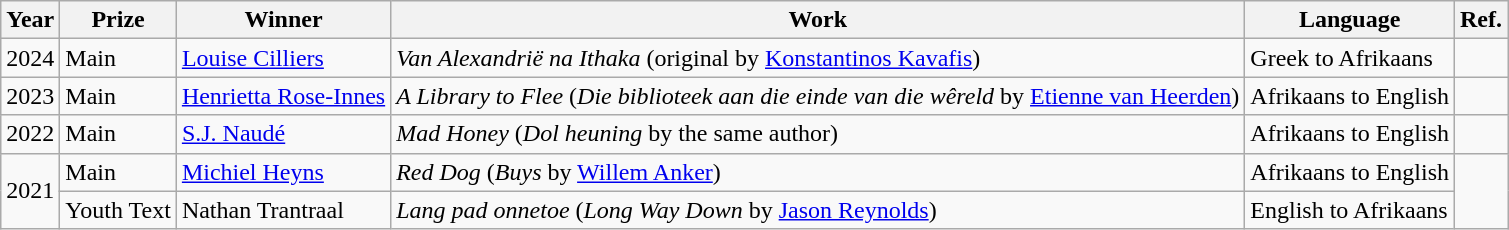<table class="wikitable sortable">
<tr>
<th>Year</th>
<th>Prize</th>
<th>Winner</th>
<th>Work</th>
<th>Language</th>
<th>Ref.</th>
</tr>
<tr>
<td rowspan="1">2024</td>
<td>Main</td>
<td><a href='#'>Louise Cilliers</a></td>
<td><em>Van Alexandrië na Ithaka</em> (original by <a href='#'>Konstantinos Kavafis</a>)</td>
<td>Greek to Afrikaans</td>
<td rowspan="1"></td>
</tr>
<tr>
<td rowspan="1">2023</td>
<td>Main</td>
<td><a href='#'>Henrietta Rose-Innes</a></td>
<td><em>A Library to Flee</em> (<em>Die biblioteek aan die einde van die wêreld</em> by <a href='#'>Etienne van Heerden</a>)</td>
<td>Afrikaans to English</td>
<td rowspan="1"></td>
</tr>
<tr>
<td rowspan="1">2022</td>
<td>Main</td>
<td><a href='#'>S.J. Naudé</a></td>
<td><em>Mad Honey</em> (<em>Dol heuning</em> by the same author)</td>
<td>Afrikaans to English</td>
<td rowspan="1"></td>
</tr>
<tr>
<td rowspan="2">2021</td>
<td>Main</td>
<td><a href='#'>Michiel Heyns</a></td>
<td><em>Red Dog</em> (<em>Buys</em> by <a href='#'>Willem Anker</a>)</td>
<td>Afrikaans to English</td>
<td rowspan="2"></td>
</tr>
<tr>
<td>Youth Text</td>
<td>Nathan Trantraal</td>
<td><em>Lang pad onnetoe</em> (<em>Long Way Down</em> by <a href='#'>Jason Reynolds</a>)</td>
<td>English to Afrikaans</td>
</tr>
</table>
